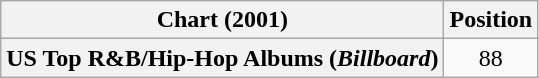<table class="wikitable plainrowheaders">
<tr>
<th scope="col">Chart (2001)</th>
<th scope="col">Position</th>
</tr>
<tr>
<th scope="row">US Top R&B/Hip-Hop Albums (<em>Billboard</em>)</th>
<td style="text-align:center;">88</td>
</tr>
</table>
